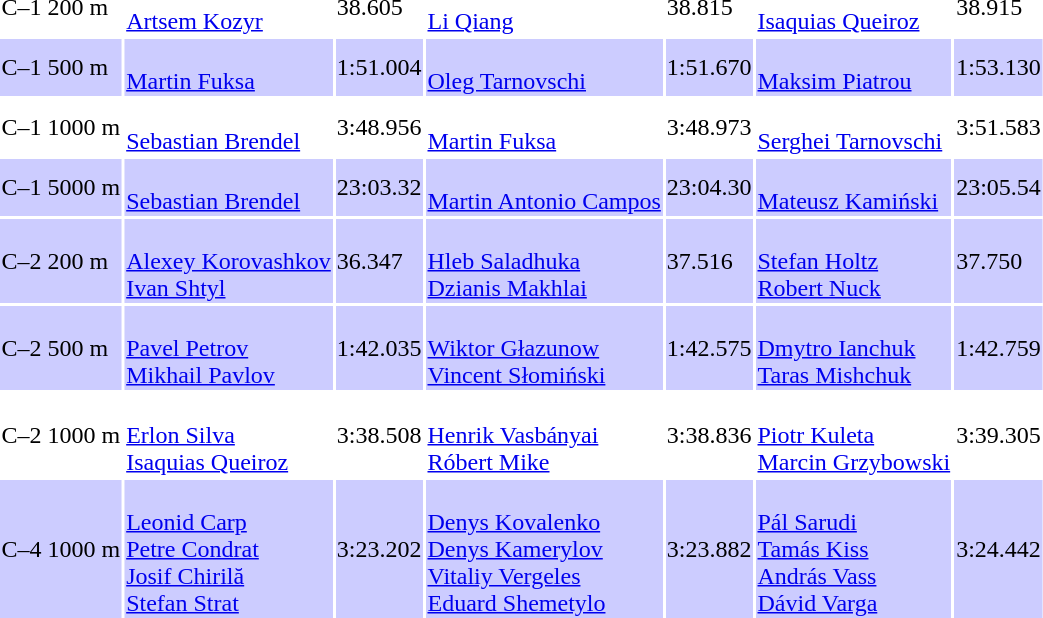<table>
<tr>
<td>C–1 200 m</td>
<td><br><a href='#'>Artsem Kozyr</a></td>
<td>38.605</td>
<td><br><a href='#'>Li Qiang</a></td>
<td>38.815</td>
<td><br><a href='#'>Isaquias Queiroz</a></td>
<td>38.915</td>
</tr>
<tr bgcolor=ccccff>
<td>C–1 500 m</td>
<td><br><a href='#'>Martin Fuksa</a></td>
<td>1:51.004</td>
<td><br><a href='#'>Oleg Tarnovschi</a></td>
<td>1:51.670</td>
<td><br><a href='#'>Maksim Piatrou</a></td>
<td>1:53.130</td>
</tr>
<tr>
<td>C–1 1000 m</td>
<td><br><a href='#'>Sebastian Brendel</a></td>
<td>3:48.956</td>
<td><br><a href='#'>Martin Fuksa</a></td>
<td>3:48.973</td>
<td><br><a href='#'>Serghei Tarnovschi</a></td>
<td>3:51.583</td>
</tr>
<tr bgcolor=ccccff>
<td>C–1 5000 m</td>
<td><br><a href='#'>Sebastian Brendel</a></td>
<td>23:03.32</td>
<td><br><a href='#'>Martin Antonio Campos</a></td>
<td>23:04.30</td>
<td><br><a href='#'>Mateusz Kamiński</a></td>
<td>23:05.54</td>
</tr>
<tr bgcolor=ccccff>
<td>C–2 200 m</td>
<td><br><a href='#'>Alexey Korovashkov</a><br><a href='#'>Ivan Shtyl</a></td>
<td>36.347</td>
<td><br><a href='#'>Hleb Saladhuka</a><br><a href='#'>Dzianis Makhlai</a></td>
<td>37.516</td>
<td><br><a href='#'>Stefan Holtz</a><br><a href='#'>Robert Nuck</a></td>
<td>37.750</td>
</tr>
<tr bgcolor=ccccff>
<td>C–2 500 m</td>
<td><br><a href='#'>Pavel Petrov</a><br><a href='#'>Mikhail Pavlov</a></td>
<td>1:42.035</td>
<td><br><a href='#'>Wiktor Głazunow</a><br><a href='#'>Vincent Słomiński</a></td>
<td>1:42.575</td>
<td><br><a href='#'>Dmytro Ianchuk</a><br><a href='#'>Taras Mishchuk</a></td>
<td>1:42.759</td>
</tr>
<tr>
<td>C–2 1000 m</td>
<td><br><a href='#'>Erlon Silva</a><br><a href='#'>Isaquias Queiroz</a></td>
<td>3:38.508</td>
<td><br><a href='#'>Henrik Vasbányai</a><br><a href='#'>Róbert Mike</a></td>
<td>3:38.836</td>
<td><br><a href='#'>Piotr Kuleta</a><br><a href='#'>Marcin Grzybowski</a></td>
<td>3:39.305</td>
</tr>
<tr bgcolor=ccccff>
<td>C–4 1000 m</td>
<td><br><a href='#'>Leonid Carp</a><br><a href='#'>Petre Condrat</a><br><a href='#'>Josif Chirilă</a><br><a href='#'>Stefan Strat</a></td>
<td>3:23.202</td>
<td><br><a href='#'>Denys Kovalenko</a><br><a href='#'>Denys Kamerylov</a><br><a href='#'>Vitaliy Vergeles</a><br><a href='#'>Eduard Shemetylo</a></td>
<td>3:23.882</td>
<td><br><a href='#'>Pál Sarudi</a><br><a href='#'>Tamás Kiss</a><br><a href='#'>András Vass</a><br><a href='#'>Dávid Varga</a></td>
<td>3:24.442</td>
</tr>
</table>
